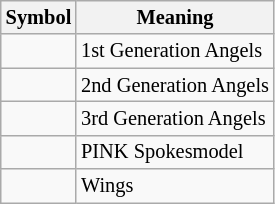<table class="sortable wikitable"  style="font-size:85%;">
<tr>
<th>Symbol</th>
<th>Meaning</th>
</tr>
<tr>
<td align="center"></td>
<td>1st Generation Angels</td>
</tr>
<tr>
<td align="center"></td>
<td>2nd Generation Angels</td>
</tr>
<tr>
<td align="center"></td>
<td>3rd Generation Angels</td>
</tr>
<tr>
<td align="center"></td>
<td>PINK Spokesmodel</td>
</tr>
<tr>
<td align="center"></td>
<td>Wings</td>
</tr>
</table>
